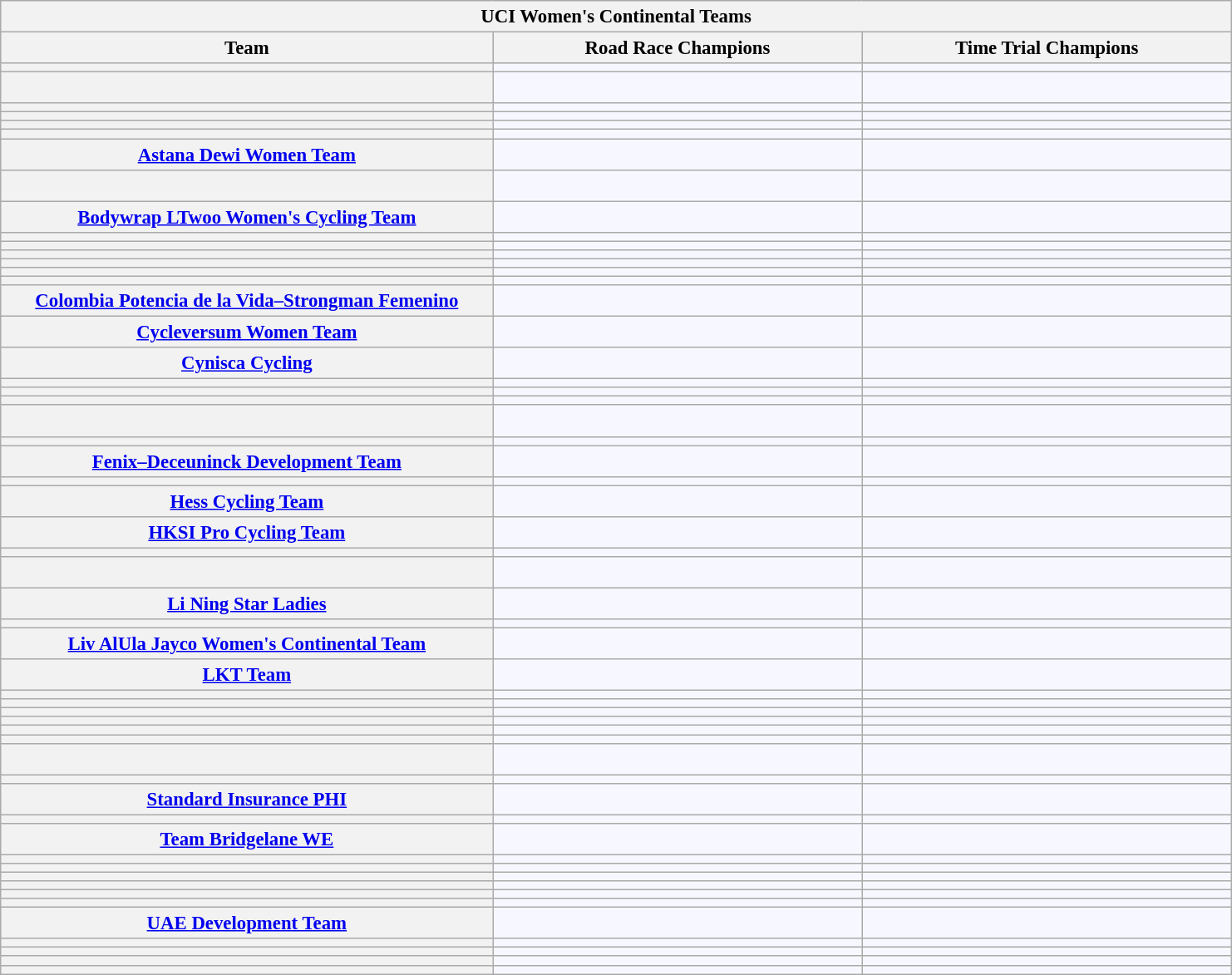<table class="wikitable sortable"  style="background:#f7f8ff; font-size:95%; border:gray solid 1px; width:65em; margin-bottom:0">
<tr>
<th scope="col" colspan="3">UCI Women's Continental Teams</th>
</tr>
<tr style="background:#ccc; text-align:center;">
<th scope="col" width="40%">Team</th>
<th scope="col" width="30%">Road Race Champions</th>
<th scope="col" width="30%">Time Trial Champions</th>
</tr>
<tr>
<th scope="row"></th>
<td></td>
<td></td>
</tr>
<tr>
<th scope="row"></th>
<td> </td>
<td> <br> </td>
</tr>
<tr>
<th scope="row"></th>
<td></td>
<td></td>
</tr>
<tr>
<th scope="row"></th>
<td></td>
<td></td>
</tr>
<tr>
<th scope="row"></th>
<td></td>
<td></td>
</tr>
<tr>
<th scope="row"></th>
<td></td>
<td></td>
</tr>
<tr>
<th scope="row"><a href='#'>Astana Dewi Women Team</a></th>
<td> </td>
<td></td>
</tr>
<tr>
<th scope="row"></th>
<td> </td>
<td> <br> </td>
</tr>
<tr>
<th scope="row"><a href='#'>Bodywrap LTwoo Women's Cycling Team</a></th>
<td></td>
<td></td>
</tr>
<tr>
<th scope="row"></th>
<td></td>
<td></td>
</tr>
<tr>
<th scope="row"></th>
<td></td>
<td></td>
</tr>
<tr>
<th scope="row"></th>
<td></td>
<td></td>
</tr>
<tr>
<th scope="row"></th>
<td></td>
<td></td>
</tr>
<tr>
<th scope="row"></th>
<td> </td>
<td></td>
</tr>
<tr>
<th scope="row"></th>
<td></td>
<td></td>
</tr>
<tr>
<th scope="row"><a href='#'>Colombia Potencia de la Vida–Strongman Femenino</a></th>
<td></td>
<td></td>
</tr>
<tr>
<th scope="row"><a href='#'>Cycleversum Women Team</a></th>
<td></td>
<td></td>
</tr>
<tr>
<th scope="row"><a href='#'>Cynisca Cycling</a></th>
<td> </td>
<td> </td>
</tr>
<tr>
<th scope="row"></th>
<td></td>
<td></td>
</tr>
<tr>
<th scope="row"></th>
<td></td>
<td> </td>
</tr>
<tr>
<th scope="row"></th>
<td></td>
<td></td>
</tr>
<tr>
<th scope="row"></th>
<td> <br> </td>
<td> </td>
</tr>
<tr>
<th scope="row"></th>
<td> </td>
<td> </td>
</tr>
<tr>
<th scope="row"><a href='#'>Fenix–Deceuninck Development Team</a></th>
<td></td>
<td></td>
</tr>
<tr>
<th scope="row"></th>
<td></td>
<td></td>
</tr>
<tr>
<th scope="row"><a href='#'>Hess Cycling Team</a></th>
<td> </td>
<td> </td>
</tr>
<tr>
<th scope="row"><a href='#'>HKSI Pro Cycling Team</a></th>
<td> </td>
<td> </td>
</tr>
<tr>
<th scope="row"></th>
<td></td>
<td></td>
</tr>
<tr>
<th scope="row"></th>
<td> <br> </td>
<td></td>
</tr>
<tr>
<th scope="row"><a href='#'>Li Ning Star Ladies</a></th>
<td></td>
<td></td>
</tr>
<tr>
<th scope="row"></th>
<td></td>
<td></td>
</tr>
<tr>
<th scope="row"><a href='#'>Liv AlUla Jayco Women's Continental Team</a></th>
<td></td>
<td></td>
</tr>
<tr>
<th scope="row"><a href='#'>LKT Team</a></th>
<td></td>
<td></td>
</tr>
<tr>
<th scope="row"></th>
<td></td>
<td></td>
</tr>
<tr>
<th scope="row"></th>
<td></td>
<td></td>
</tr>
<tr>
<th scope="row"></th>
<td></td>
<td></td>
</tr>
<tr>
<th scope="row"></th>
<td> </td>
<td> </td>
</tr>
<tr>
<th scope="row"></th>
<td></td>
<td></td>
</tr>
<tr>
<th scope="row"></th>
<td></td>
<td></td>
</tr>
<tr>
<th scope="row"></th>
<td> </td>
<td> <br> </td>
</tr>
<tr>
<th scope="row"></th>
<td></td>
<td></td>
</tr>
<tr>
<th scope="row"><a href='#'>Standard Insurance PHI</a></th>
<td></td>
<td></td>
</tr>
<tr>
<th scope="row"></th>
<td> </td>
<td> </td>
</tr>
<tr>
<th scope="row"><a href='#'>Team Bridgelane WE</a></th>
<td></td>
<td></td>
</tr>
<tr>
<th scope="row"></th>
<td></td>
<td></td>
</tr>
<tr>
<th scope="row"></th>
<td> </td>
<td></td>
</tr>
<tr>
<th scope="row"></th>
<td></td>
<td></td>
</tr>
<tr>
<th scope="row"></th>
<td> </td>
<td> </td>
</tr>
<tr>
<th scope="row"></th>
<td></td>
<td></td>
</tr>
<tr>
<th scope="row"></th>
<td></td>
<td></td>
</tr>
<tr>
<th scope="row"><a href='#'>UAE Development Team</a></th>
<td></td>
<td></td>
</tr>
<tr>
<th scope="row"></th>
<td></td>
<td></td>
</tr>
<tr>
<th scope="row"></th>
<td></td>
<td></td>
</tr>
<tr>
<th scope="row"></th>
<td></td>
<td></td>
</tr>
<tr>
<th scope="row"></th>
<td></td>
<td></td>
</tr>
</table>
